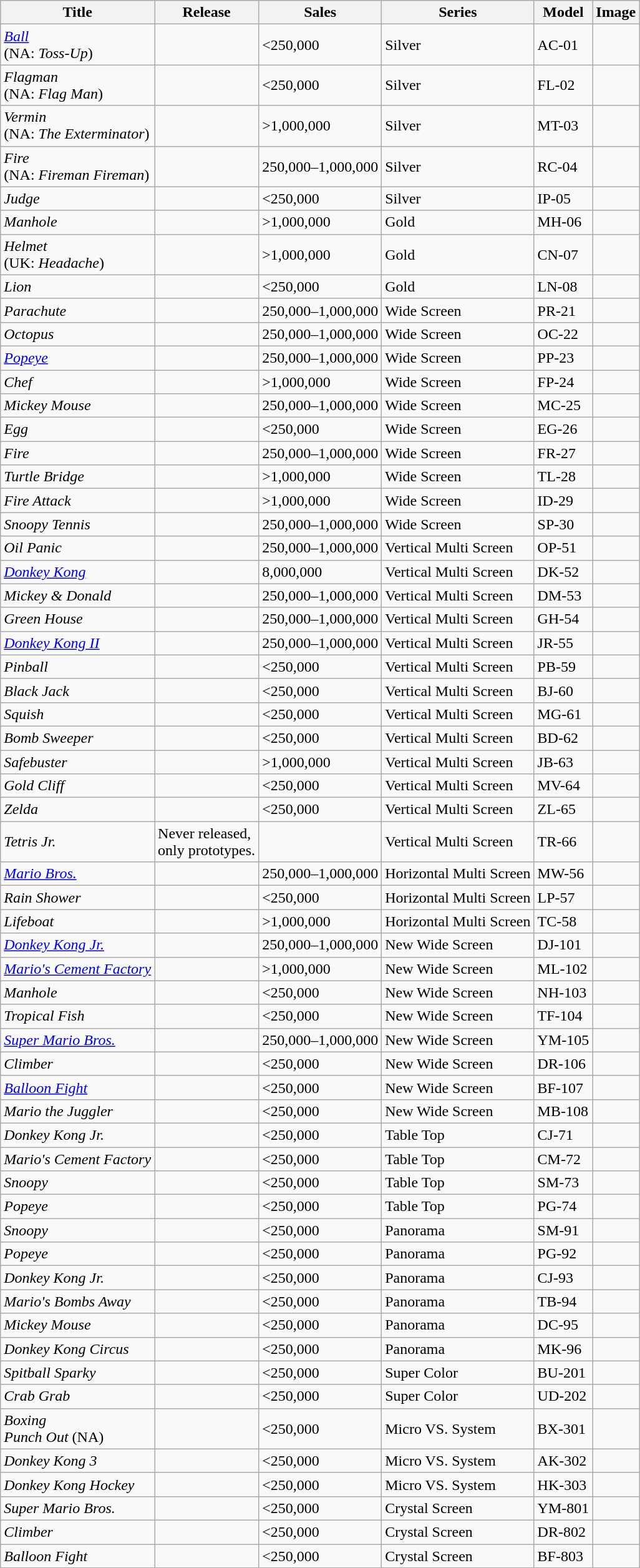<table class="wikitable sortable sticky-header">
<tr>
<th>Title</th>
<th>Release</th>
<th>Sales</th>
<th>Series</th>
<th>Model</th>
<th class="unsortable">Image</th>
</tr>
<tr>
<td><em><a href='#'>Ball</a></em><br>(NA: <em>Toss-Up</em>)</td>
<td></td>
<td data-sort-value=250000><250,000</td>
<td data-sort-value=1980-04>Silver</td>
<td>AC-01</td>
<td></td>
</tr>
<tr>
<td><em>Flagman</em><br>(NA: <em>Flag Man</em>)</td>
<td></td>
<td data-sort-value=250000><250,000</td>
<td data-sort-value=1980-04>Silver</td>
<td>FL-02</td>
<td></td>
</tr>
<tr>
<td><em>Vermin</em><br>(NA: <em>The Exterminator</em>)</td>
<td></td>
<td data-sort-value=1000000>>1,000,000</td>
<td data-sort-value=1980-04>Silver</td>
<td>MT-03</td>
<td></td>
</tr>
<tr>
<td><em>Fire</em><br>(NA: <em>Fireman Fireman</em>)</td>
<td></td>
<td data-sort-value=500000>250,000–1,000,000</td>
<td data-sort-value=1980-04>Silver</td>
<td>RC-04</td>
<td></td>
</tr>
<tr>
<td><em>Judge</em></td>
<td></td>
<td data-sort-value=250000><250,000</td>
<td data-sort-value=1980-04>Silver</td>
<td>IP-05</td>
<td></td>
</tr>
<tr>
<td><em>Manhole</em></td>
<td></td>
<td data-sort-value=1000000>>1,000,000</td>
<td data-sort-value=1981-01>Gold</td>
<td>MH-06</td>
<td></td>
</tr>
<tr>
<td><em>Helmet</em><br>(UK: <em>Headache</em>)</td>
<td></td>
<td data-sort-value="1000000">>1,000,000</td>
<td data-sort-value=1981-01>Gold</td>
<td>CN-07</td>
<td></td>
</tr>
<tr>
<td><em>Lion</em></td>
<td></td>
<td data-sort-value=250000><250,000</td>
<td data-sort-value=1981-01>Gold</td>
<td>LN-08</td>
<td></td>
</tr>
<tr>
<td><em>Parachute</em></td>
<td></td>
<td data-sort-value=500000>250,000–1,000,000</td>
<td data-sort-value=1981-06>Wide Screen</td>
<td>PR-21</td>
<td></td>
</tr>
<tr>
<td><em>Octopus</em></td>
<td></td>
<td data-sort-value=500000>250,000–1,000,000</td>
<td data-sort-value=1981-06>Wide Screen</td>
<td>OC-22</td>
<td></td>
</tr>
<tr>
<td><em><a href='#'>Popeye</a></em></td>
<td></td>
<td data-sort-value=500000>250,000–1,000,000</td>
<td data-sort-value=1981-06>Wide Screen</td>
<td>PP-23</td>
<td></td>
</tr>
<tr>
<td><em>Chef</em></td>
<td></td>
<td data-sort-value=1000000>>1,000,000</td>
<td data-sort-value=1981-06>Wide Screen</td>
<td>FP-24</td>
<td></td>
</tr>
<tr>
<td><em>Mickey Mouse</em></td>
<td></td>
<td data-sort-value=500000>250,000–1,000,000</td>
<td data-sort-value=1981-06>Wide Screen</td>
<td>MC-25</td>
<td></td>
</tr>
<tr>
<td><em>Egg</em></td>
<td></td>
<td data-sort-value=250000><250,000</td>
<td data-sort-value=1981-06>Wide Screen</td>
<td>EG-26</td>
<td></td>
</tr>
<tr>
<td><em>Fire</em></td>
<td></td>
<td data-sort-value=500000>250,000–1,000,000</td>
<td data-sort-value=1981-06>Wide Screen</td>
<td>FR-27</td>
<td></td>
</tr>
<tr>
<td><em>Turtle Bridge</em></td>
<td></td>
<td data-sort-value=1000000>>1,000,000</td>
<td data-sort-value=1981-06>Wide Screen</td>
<td>TL-28</td>
<td></td>
</tr>
<tr>
<td><em>Fire Attack</em></td>
<td></td>
<td data-sort-value=1000000>>1,000,000</td>
<td data-sort-value=1981-06>Wide Screen</td>
<td>ID-29</td>
<td></td>
</tr>
<tr>
<td><em>Snoopy Tennis</em></td>
<td></td>
<td data-sort-value=500000>250,000–1,000,000</td>
<td data-sort-value=1981-06>Wide Screen</td>
<td>SP-30</td>
<td></td>
</tr>
<tr>
<td><em>Oil Panic</em></td>
<td></td>
<td data-sort-value=500000>250,000–1,000,000</td>
<td data-sort-value=1982-05>Vertical Multi Screen</td>
<td>OP-51</td>
<td></td>
</tr>
<tr>
<td><em><a href='#'>Donkey Kong</a></em></td>
<td></td>
<td data-sort-value=8000000>8,000,000</td>
<td data-sort-value=1982-05>Vertical Multi Screen</td>
<td>DK-52</td>
<td></td>
</tr>
<tr>
<td><em>Mickey & Donald</em></td>
<td></td>
<td data-sort-value=500000>250,000–1,000,000</td>
<td data-sort-value=1982-05>Vertical Multi Screen</td>
<td>DM-53</td>
<td></td>
</tr>
<tr>
<td><em>Green House</em></td>
<td></td>
<td data-sort-value=500000>250,000–1,000,000</td>
<td data-sort-value=1982-05>Vertical Multi Screen</td>
<td>GH-54</td>
<td></td>
</tr>
<tr>
<td><em><a href='#'>Donkey Kong II</a></em></td>
<td></td>
<td data-sort-value=500000>250,000–1,000,000</td>
<td data-sort-value=1982-05>Vertical Multi Screen</td>
<td>JR-55</td>
<td></td>
</tr>
<tr>
<td><em>Pinball</em></td>
<td></td>
<td data-sort-value=250000><250,000</td>
<td data-sort-value=1982-05>Vertical Multi Screen</td>
<td>PB-59</td>
<td></td>
</tr>
<tr>
<td><em>Black Jack</em></td>
<td></td>
<td data-sort-value=250000><250,000</td>
<td data-sort-value=1982-05>Vertical Multi Screen</td>
<td>BJ-60</td>
<td></td>
</tr>
<tr>
<td><em>Squish</em></td>
<td></td>
<td data-sort-value=250000><250,000</td>
<td data-sort-value=1982-05>Vertical Multi Screen</td>
<td>MG-61</td>
<td></td>
</tr>
<tr>
<td><em>Bomb Sweeper</em></td>
<td></td>
<td data-sort-value=250000><250,000</td>
<td data-sort-value=1982-05>Vertical Multi Screen</td>
<td>BD-62</td>
<td></td>
</tr>
<tr>
<td><em>Safebuster</em></td>
<td></td>
<td data-sort-value=1000000>>1,000,000</td>
<td data-sort-value=1982-05>Vertical Multi Screen</td>
<td>JB-63</td>
<td></td>
</tr>
<tr>
<td><em>Gold Cliff</em></td>
<td></td>
<td data-sort-value=250000><250,000</td>
<td data-sort-value=1982-05>Vertical Multi Screen</td>
<td>MV-64</td>
<td></td>
</tr>
<tr>
<td><em>Zelda</em></td>
<td></td>
<td data-sort-value=250000><250,000</td>
<td data-sort-value=1982-05>Vertical Multi Screen</td>
<td>ZL-65</td>
<td></td>
</tr>
<tr>
<td><em>Tetris Jr.</em></td>
<td data-sort-value=>Never released,<br>only prototypes.</td>
<td></td>
<td data-sort-value=1982-05>Vertical Multi Screen</td>
<td>TR-66</td>
<td></td>
</tr>
<tr>
<td><em><a href='#'>Mario Bros.</a></em></td>
<td></td>
<td data-sort-value=500000>250,000–1,000,000</td>
<td data-sort-value=1983-03>Horizontal Multi Screen</td>
<td>MW-56</td>
<td></td>
</tr>
<tr>
<td><em>Rain Shower</em></td>
<td></td>
<td data-sort-value=250000><250,000</td>
<td data-sort-value=1983-03>Horizontal Multi Screen</td>
<td>LP-57</td>
<td></td>
</tr>
<tr>
<td><em>Lifeboat</em></td>
<td></td>
<td data-sort-value=1000000>>1,000,000</td>
<td data-sort-value=1983-03>Horizontal Multi Screen</td>
<td>TC-58</td>
<td></td>
</tr>
<tr>
<td><em><a href='#'>Donkey Kong Jr.</a></em></td>
<td></td>
<td data-sort-value=500000>250,000–1,000,000</td>
<td data-sort-value=1982-10>New Wide Screen</td>
<td>DJ-101</td>
<td></td>
</tr>
<tr>
<td><em><a href='#'>Mario's Cement Factory</a></em></td>
<td></td>
<td data-sort-value=1000000>>1,000,000</td>
<td data-sort-value=1982-10>New Wide Screen</td>
<td>ML-102</td>
<td></td>
</tr>
<tr>
<td><em>Manhole</em></td>
<td></td>
<td data-sort-value=250000><250,000</td>
<td data-sort-value=1982-10>New Wide Screen</td>
<td>NH-103</td>
<td></td>
</tr>
<tr>
<td><em>Tropical Fish</em></td>
<td></td>
<td data-sort-value=250000><250,000</td>
<td data-sort-value=1982-10>New Wide Screen</td>
<td>TF-104</td>
<td></td>
</tr>
<tr>
<td><em><a href='#'>Super Mario Bros.</a></em></td>
<td></td>
<td data-sort-value=500000>250,000–1,000,000</td>
<td data-sort-value=1982-10>New Wide Screen</td>
<td>YM-105</td>
<td></td>
</tr>
<tr>
<td><em>Climber</em></td>
<td></td>
<td data-sort-value=250000><250,000</td>
<td data-sort-value=1982-10>New Wide Screen</td>
<td>DR-106</td>
<td></td>
</tr>
<tr>
<td><em><a href='#'>Balloon Fight</a></em></td>
<td></td>
<td data-sort-value=250000><250,000</td>
<td data-sort-value=1982-10>New Wide Screen</td>
<td>BF-107</td>
<td></td>
</tr>
<tr>
<td><em>Mario the Juggler</em></td>
<td></td>
<td data-sort-value=250000><250,000</td>
<td data-sort-value=1982-10>New Wide Screen</td>
<td>MB-108</td>
<td></td>
</tr>
<tr>
<td><em>Donkey Kong Jr.</em></td>
<td></td>
<td data-sort-value=250000><250,000</td>
<td data-sort-value=1983-04>Table Top</td>
<td>CJ-71</td>
<td></td>
</tr>
<tr>
<td><em>Mario's Cement Factory</em></td>
<td></td>
<td data-sort-value=250000><250,000</td>
<td data-sort-value=1983-04>Table Top</td>
<td>CM-72</td>
<td></td>
</tr>
<tr>
<td><em>Snoopy</em></td>
<td></td>
<td data-sort-value=250000><250,000</td>
<td data-sort-value=1983-04>Table Top</td>
<td>SM-73</td>
<td></td>
</tr>
<tr>
<td><em>Popeye</em></td>
<td></td>
<td data-sort-value=250000><250,000</td>
<td data-sort-value=1983-04>Table Top</td>
<td>PG-74</td>
<td></td>
</tr>
<tr>
<td><em>Snoopy</em></td>
<td></td>
<td data-sort-value=250000><250,000</td>
<td data-sort-value=1983-08>Panorama</td>
<td>SM-91</td>
<td></td>
</tr>
<tr>
<td><em>Popeye</em></td>
<td></td>
<td data-sort-value=250000><250,000</td>
<td data-sort-value=1983-08>Panorama</td>
<td>PG-92</td>
<td></td>
</tr>
<tr>
<td><em>Donkey Kong Jr.</em></td>
<td></td>
<td data-sort-value=250000><250,000</td>
<td data-sort-value=1983-08>Panorama</td>
<td>CJ-93</td>
<td></td>
</tr>
<tr>
<td><em>Mario's Bombs Away</em></td>
<td></td>
<td data-sort-value=250000><250,000</td>
<td data-sort-value=1983-08>Panorama</td>
<td>TB-94</td>
<td></td>
</tr>
<tr>
<td><em>Mickey Mouse</em></td>
<td></td>
<td data-sort-value=250000><250,000</td>
<td data-sort-value=1983-08>Panorama</td>
<td>DC-95</td>
<td></td>
</tr>
<tr>
<td><em>Donkey Kong Circus</em></td>
<td></td>
<td data-sort-value=250000><250,000</td>
<td data-sort-value=1983-08>Panorama</td>
<td>MK-96</td>
<td></td>
</tr>
<tr>
<td><em>Spitball Sparky</em></td>
<td></td>
<td data-sort-value=250000><250,000</td>
<td data-sort-value=1984-02>Super Color</td>
<td>BU-201</td>
<td></td>
</tr>
<tr>
<td><em>Crab Grab</em></td>
<td></td>
<td data-sort-value=250000><250,000</td>
<td data-sort-value=1984-02>Super Color</td>
<td>UD-202</td>
<td></td>
</tr>
<tr>
<td><em>Boxing</em><br><em>Punch Out</em> (NA)</td>
<td></td>
<td data-sort-value=250000><250,000</td>
<td data-sort-value=1984-07>Micro VS. System</td>
<td>BX-301</td>
<td></td>
</tr>
<tr>
<td><em>Donkey Kong 3</em></td>
<td></td>
<td data-sort-value=250000><250,000</td>
<td data-sort-value=1984-07>Micro VS. System</td>
<td>AK-302</td>
<td></td>
</tr>
<tr>
<td><em>Donkey Kong Hockey</em></td>
<td></td>
<td data-sort-value=250000><250,000</td>
<td data-sort-value=1984-07>Micro VS. System</td>
<td>HK-303</td>
<td></td>
</tr>
<tr>
<td><em>Super Mario Bros.</em></td>
<td></td>
<td data-sort-value=250000><250,000</td>
<td data-sort-value=1986-06>Crystal Screen</td>
<td>YM-801</td>
<td></td>
</tr>
<tr>
<td><em>Climber</em></td>
<td></td>
<td data-sort-value=250000><250,000</td>
<td data-sort-value=1986-06>Crystal Screen</td>
<td>DR-802</td>
<td></td>
</tr>
<tr>
<td><em>Balloon Fight</em></td>
<td></td>
<td data-sort-value=250000><250,000</td>
<td data-sort-value=1986-06>Crystal Screen</td>
<td>BF-803</td>
<td></td>
</tr>
</table>
